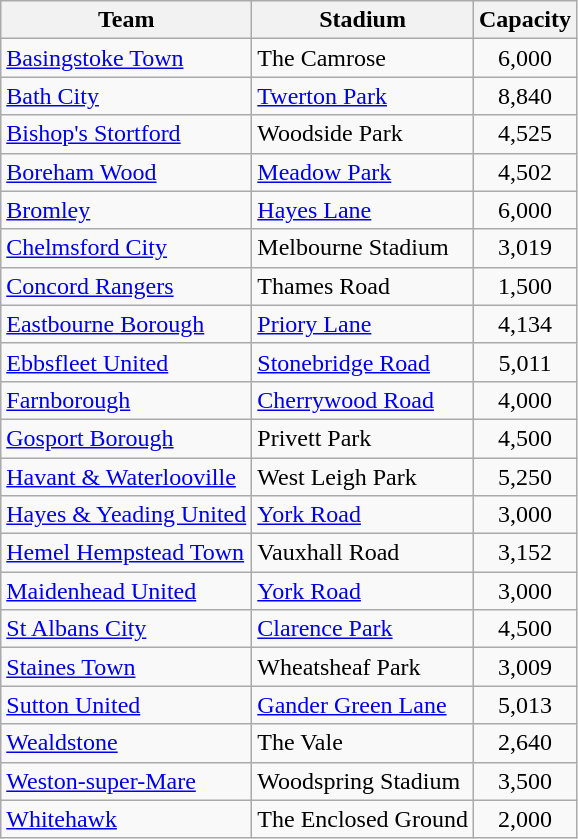<table class="wikitable sortable">
<tr>
<th>Team</th>
<th>Stadium</th>
<th>Capacity</th>
</tr>
<tr>
<td><a href='#'>Basingstoke Town</a></td>
<td>The Camrose</td>
<td align="center">6,000</td>
</tr>
<tr>
<td><a href='#'>Bath City</a></td>
<td><a href='#'>Twerton Park</a></td>
<td align="center">8,840</td>
</tr>
<tr>
<td><a href='#'>Bishop's Stortford</a></td>
<td>Woodside Park</td>
<td align="center">4,525</td>
</tr>
<tr>
<td><a href='#'>Boreham Wood</a></td>
<td><a href='#'>Meadow Park</a></td>
<td align="center">4,502</td>
</tr>
<tr>
<td><a href='#'>Bromley</a></td>
<td><a href='#'>Hayes Lane</a></td>
<td align="center">6,000</td>
</tr>
<tr>
<td><a href='#'>Chelmsford City</a></td>
<td>Melbourne Stadium</td>
<td align="center">3,019</td>
</tr>
<tr>
<td><a href='#'>Concord Rangers</a></td>
<td>Thames Road</td>
<td align="center">1,500</td>
</tr>
<tr>
<td><a href='#'>Eastbourne Borough</a></td>
<td><a href='#'>Priory Lane</a></td>
<td align="center">4,134</td>
</tr>
<tr>
<td><a href='#'>Ebbsfleet United</a></td>
<td><a href='#'>Stonebridge Road</a></td>
<td align="center">5,011</td>
</tr>
<tr>
<td><a href='#'>Farnborough</a></td>
<td><a href='#'>Cherrywood Road</a></td>
<td align="center">4,000</td>
</tr>
<tr>
<td><a href='#'>Gosport Borough</a></td>
<td>Privett Park</td>
<td align="center">4,500</td>
</tr>
<tr>
<td><a href='#'>Havant & Waterlooville</a></td>
<td>West Leigh Park</td>
<td align="center">5,250</td>
</tr>
<tr>
<td><a href='#'>Hayes & Yeading United</a></td>
<td><a href='#'>York Road</a></td>
<td align="center">3,000</td>
</tr>
<tr>
<td><a href='#'>Hemel Hempstead Town</a></td>
<td>Vauxhall Road</td>
<td align="center">3,152</td>
</tr>
<tr>
<td><a href='#'>Maidenhead United</a></td>
<td><a href='#'>York Road</a></td>
<td align="center">3,000</td>
</tr>
<tr>
<td><a href='#'>St Albans City</a></td>
<td><a href='#'>Clarence Park</a></td>
<td align="center">4,500</td>
</tr>
<tr>
<td><a href='#'>Staines Town</a></td>
<td>Wheatsheaf Park</td>
<td align="center">3,009</td>
</tr>
<tr>
<td><a href='#'>Sutton United</a></td>
<td><a href='#'>Gander Green Lane</a></td>
<td align="center">5,013</td>
</tr>
<tr>
<td><a href='#'>Wealdstone</a></td>
<td>The Vale</td>
<td align="center">2,640</td>
</tr>
<tr>
<td><a href='#'>Weston-super-Mare</a></td>
<td>Woodspring Stadium</td>
<td align="center">3,500</td>
</tr>
<tr>
<td><a href='#'>Whitehawk</a></td>
<td>The Enclosed Ground</td>
<td align="center">2,000</td>
</tr>
</table>
